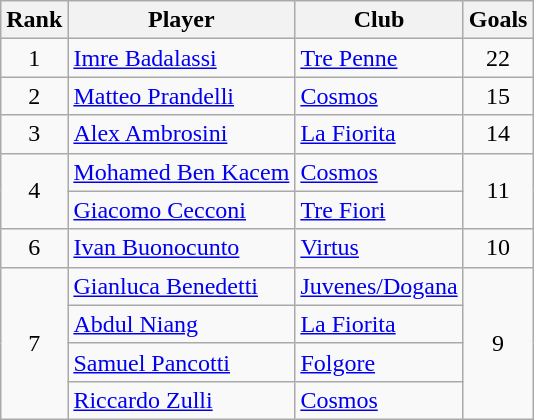<table class="wikitable" style="text-align:center;">
<tr>
<th>Rank</th>
<th>Player</th>
<th>Club</th>
<th>Goals</th>
</tr>
<tr>
<td>1</td>
<td align="left"> <a href='#'>Imre Badalassi</a></td>
<td align="left"><a href='#'>Tre Penne</a></td>
<td>22</td>
</tr>
<tr>
<td>2</td>
<td align="left"> <a href='#'>Matteo Prandelli</a></td>
<td align="left"><a href='#'>Cosmos</a></td>
<td>15</td>
</tr>
<tr>
<td>3</td>
<td align="left"> <a href='#'>Alex Ambrosini</a></td>
<td align="left"><a href='#'>La Fiorita</a></td>
<td>14</td>
</tr>
<tr>
<td rowspan="2">4</td>
<td align="left"> <a href='#'>Mohamed Ben Kacem</a></td>
<td align="left"><a href='#'>Cosmos</a></td>
<td rowspan="2">11</td>
</tr>
<tr>
<td align="left"> <a href='#'>Giacomo Cecconi</a></td>
<td align="left"><a href='#'>Tre Fiori</a></td>
</tr>
<tr>
<td>6</td>
<td align="left"> <a href='#'>Ivan Buonocunto</a></td>
<td align="left"><a href='#'>Virtus</a></td>
<td>10</td>
</tr>
<tr>
<td rowspan="4">7</td>
<td align="left"> <a href='#'>Gianluca Benedetti</a></td>
<td align="left"><a href='#'>Juvenes/Dogana</a></td>
<td rowspan="4">9</td>
</tr>
<tr>
<td align="left"> <a href='#'>Abdul Niang</a></td>
<td align="left"><a href='#'>La Fiorita</a></td>
</tr>
<tr>
<td align="left"> <a href='#'>Samuel Pancotti</a></td>
<td align="left"><a href='#'>Folgore</a></td>
</tr>
<tr>
<td align="left"> <a href='#'>Riccardo Zulli</a></td>
<td align="left"><a href='#'>Cosmos</a></td>
</tr>
</table>
